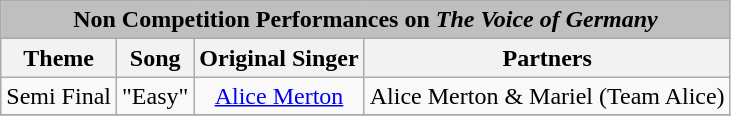<table Class="wikitable" style="text-align: center;">
<tr>
<th colspan="5" style="background:#BFBFBF;">Non Competition Performances on <em>The Voice of Germany</em></th>
</tr>
<tr>
<th>Theme</th>
<th>Song</th>
<th>Original Singer</th>
<th>Partners</th>
</tr>
<tr>
<td>Semi Final</td>
<td>"Easy"</td>
<td><a href='#'>Alice Merton</a></td>
<td>Alice Merton & Mariel (Team Alice)</td>
</tr>
<tr>
</tr>
</table>
